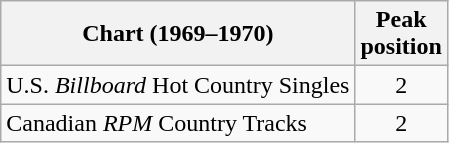<table class="wikitable sortable">
<tr>
<th align="left">Chart (1969–1970)</th>
<th align="center">Peak<br>position</th>
</tr>
<tr>
<td align="left">U.S. <em>Billboard</em> Hot Country Singles</td>
<td align="center">2</td>
</tr>
<tr>
<td align="left">Canadian <em>RPM</em> Country Tracks</td>
<td align="center">2</td>
</tr>
</table>
